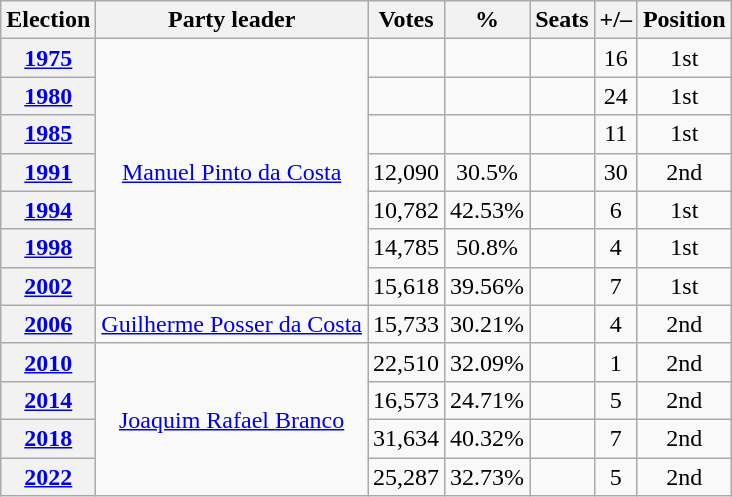<table class=wikitable style=text-align:center>
<tr>
<th>Election</th>
<th>Party leader</th>
<th>Votes</th>
<th>%</th>
<th>Seats</th>
<th>+/–</th>
<th>Position</th>
</tr>
<tr>
<th><a href='#'>1975</a></th>
<td rowspan="7"><a href='#'>Manuel Pinto da Costa</a></td>
<td></td>
<td></td>
<td></td>
<td> 16</td>
<td> 1st</td>
</tr>
<tr>
<th><a href='#'>1980</a></th>
<td></td>
<td></td>
<td></td>
<td> 24</td>
<td> 1st</td>
</tr>
<tr>
<th><a href='#'>1985</a></th>
<td></td>
<td></td>
<td></td>
<td> 11</td>
<td> 1st</td>
</tr>
<tr>
<th><a href='#'>1991</a></th>
<td>12,090</td>
<td>30.5%</td>
<td></td>
<td> 30</td>
<td> 2nd</td>
</tr>
<tr>
<th><a href='#'>1994</a></th>
<td>10,782</td>
<td>42.53%</td>
<td></td>
<td> 6</td>
<td> 1st</td>
</tr>
<tr>
<th><a href='#'>1998</a></th>
<td>14,785</td>
<td>50.8%</td>
<td></td>
<td> 4</td>
<td> 1st</td>
</tr>
<tr>
<th><a href='#'>2002</a></th>
<td>15,618</td>
<td>39.56%</td>
<td></td>
<td> 7</td>
<td> 1st</td>
</tr>
<tr>
<th><a href='#'>2006</a></th>
<td><a href='#'>Guilherme Posser da Costa</a></td>
<td>15,733</td>
<td>30.21%</td>
<td></td>
<td> 4</td>
<td> 2nd</td>
</tr>
<tr>
<th><a href='#'>2010</a></th>
<td rowspan="4"><a href='#'>Joaquim Rafael Branco</a></td>
<td>22,510</td>
<td>32.09%</td>
<td></td>
<td> 1</td>
<td> 2nd</td>
</tr>
<tr>
<th><a href='#'>2014</a></th>
<td>16,573</td>
<td>24.71%</td>
<td></td>
<td> 5</td>
<td> 2nd</td>
</tr>
<tr>
<th><a href='#'>2018</a></th>
<td>31,634</td>
<td>40.32%</td>
<td></td>
<td> 7</td>
<td> 2nd</td>
</tr>
<tr>
<th><a href='#'>2022</a></th>
<td>25,287</td>
<td>32.73%</td>
<td></td>
<td> 5</td>
<td> 2nd</td>
</tr>
</table>
